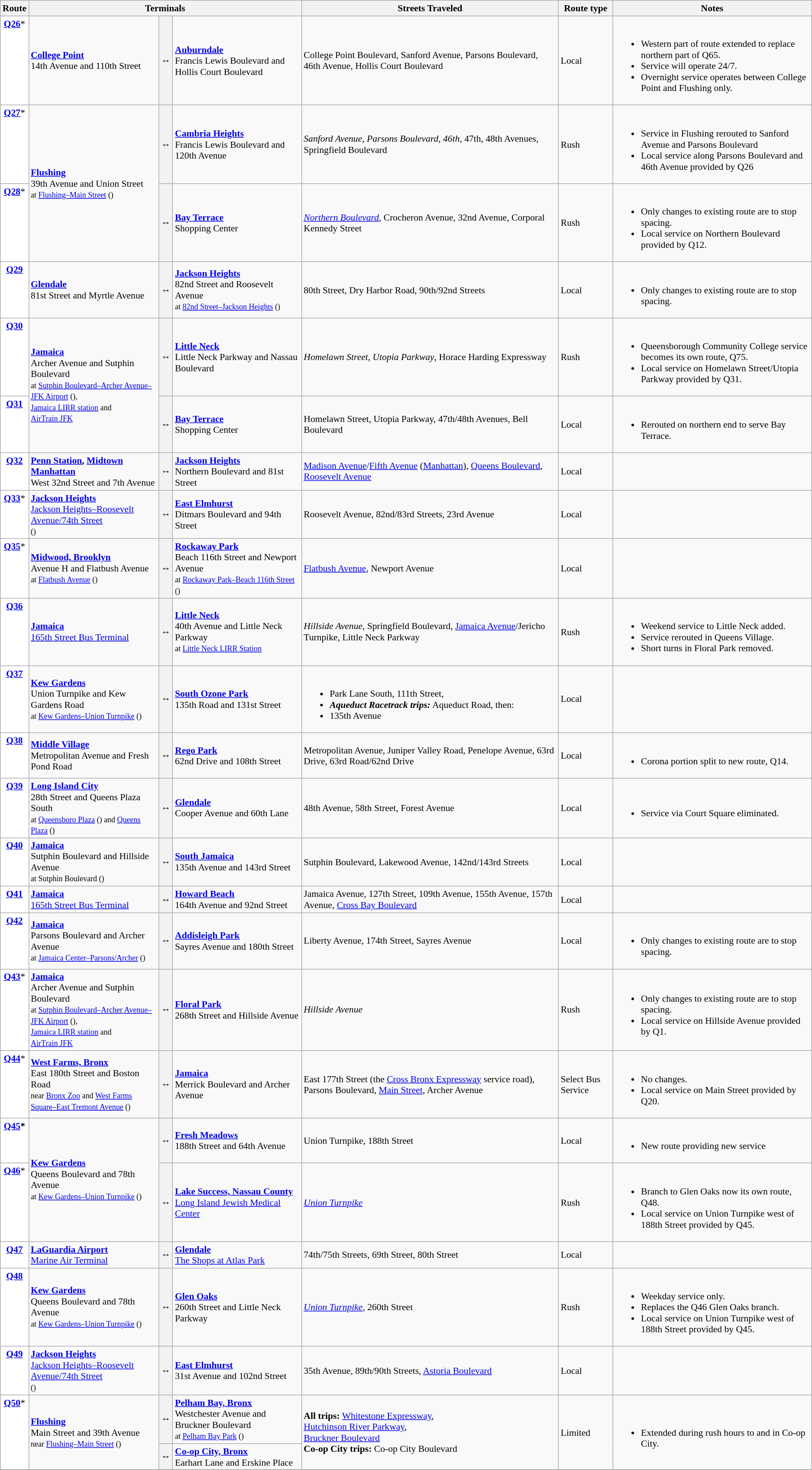<table class="wikitable" style="font-size: 90%;" |>
<tr>
<th>Route</th>
<th colspan=3>Terminals</th>
<th>Streets Traveled</th>
<th>Route type</th>
<th>Notes</th>
</tr>
<tr>
<td style="background:white; color:black" align="center" valign="top"><div><strong><a href='#'>Q26</a></strong>*</div></td>
<td><strong><a href='#'>College Point</a></strong><br>14th Avenue and 110th Street</td>
<th><div>↔</div></th>
<td><strong><a href='#'>Auburndale</a></strong><br>Francis Lewis Boulevard and Hollis Court Boulevard</td>
<td>College Point Boulevard, Sanford Avenue, Parsons Boulevard, 46th Avenue, Hollis Court Boulevard</td>
<td>Local</td>
<td><br><ul><li>Western part of route extended to replace northern part of Q65.</li><li>Service will operate 24/7.</li><li>Overnight service operates between College Point and Flushing only.</li></ul></td>
</tr>
<tr>
<td style="background:white; color:black" align="center" valign="top"><div><strong><a href='#'>Q27</a></strong>*</div></td>
<td rowspan=2><strong><a href='#'>Flushing</a></strong><br>39th Avenue and Union Street<br><small>at <a href='#'>Flushing–Main Street</a> ()</small></td>
<th><div>↔</div></th>
<td><strong><a href='#'>Cambria Heights</a></strong><br>Francis Lewis Boulevard and 120th Avenue</td>
<td><em>Sanford Avenue, Parsons Boulevard, 46th,</em> 47th, 48th Avenues, Springfield Boulevard</td>
<td>Rush</td>
<td><br><ul><li>Service in Flushing rerouted to Sanford Avenue and Parsons Boulevard</li><li>Local service along Parsons Boulevard and 46th Avenue provided by Q26</li></ul></td>
</tr>
<tr>
<td style="background:white; color:black" align="center" valign="top"><div><strong><a href='#'>Q28</a></strong>*</div></td>
<th><div>↔</div></th>
<td><strong><a href='#'>Bay Terrace</a></strong><br>Shopping Center</td>
<td><a href='#'><em>Northern Boulevard</em></a>, Crocheron Avenue, 32nd Avenue, Corporal Kennedy Street</td>
<td>Rush</td>
<td><br><ul><li>Only changes to existing route are to stop spacing.</li><li>Local service on Northern Boulevard provided by Q12.</li></ul></td>
</tr>
<tr>
<td style="background:white; color:black" align="center" valign="top"><div><strong><a href='#'>Q29</a></strong></div></td>
<td><strong><a href='#'>Glendale</a></strong><br>81st Street and Myrtle Avenue</td>
<th><div>↔</div></th>
<td><strong><a href='#'>Jackson Heights</a></strong><br>82nd Street and Roosevelt Avenue<br><small>at <a href='#'>82nd Street–Jackson Heights</a> ()</small></td>
<td>80th Street, Dry Harbor Road, 90th/92nd Streets</td>
<td>Local</td>
<td><br><ul><li>Only changes to existing route are to stop spacing.</li></ul></td>
</tr>
<tr>
<td style="background:white; color:black" align="center" valign="top"><div><strong><a href='#'>Q30</a></strong></div></td>
<td rowspan=2><strong><a href='#'>Jamaica</a></strong><br>Archer Avenue and Sutphin Boulevard<br> <small>at <a href='#'>Sutphin Boulevard–Archer Avenue–JFK Airport</a> (),</small><br><small><a href='#'>Jamaica LIRR station</a> and<br> <a href='#'>AirTrain JFK</a></small></td>
<th><div>↔</div></th>
<td><strong><a href='#'>Little Neck</a></strong><br> Little Neck Parkway and Nassau Boulevard</td>
<td><em>Homelawn Street, Utopia Parkway</em>, Horace Harding Expressway</td>
<td>Rush</td>
<td><br><ul><li>Queensborough Community College service becomes its own route, Q75.</li><li>Local service on Homelawn Street/Utopia Parkway provided by Q31.</li></ul></td>
</tr>
<tr>
<td style="background:white; color:black" align="center" valign="top"><div><strong><a href='#'>Q31</a></strong></div></td>
<th><div>↔</div></th>
<td><strong><a href='#'>Bay Terrace</a></strong><br>Shopping Center</td>
<td>Homelawn Street, Utopia Parkway, 47th/48th Avenues, Bell Boulevard</td>
<td>Local</td>
<td><br><ul><li>Rerouted on northern end to serve Bay Terrace.</li></ul></td>
</tr>
<tr>
<td style="background:white; color:black" align="center" valign="top"><div><strong><a href='#'>Q32</a></strong></div></td>
<td><strong><a href='#'>Penn Station</a>, <a href='#'>Midtown Manhattan</a></strong><br>West 32nd Street and 7th Avenue</td>
<th><div>↔</div></th>
<td><strong><a href='#'>Jackson Heights</a></strong><br>Northern Boulevard and 81st Street</td>
<td><a href='#'>Madison Avenue</a>/<a href='#'>Fifth Avenue</a> (<a href='#'>Manhattan</a>), <a href='#'>Queens Boulevard</a>, <a href='#'>Roosevelt Avenue</a></td>
<td>Local</td>
<td></td>
</tr>
<tr>
<td style="background:white; color:black" align="center" valign="top"><div><strong><a href='#'>Q33</a></strong>*</div></td>
<td><strong><a href='#'>Jackson Heights</a></strong><br><a href='#'>Jackson Heights–Roosevelt Avenue/74th Street</a><br><small>()</small></td>
<th><div>↔</div></th>
<td><strong><a href='#'>East Elmhurst</a></strong><br>Ditmars Boulevard and 94th Street</td>
<td>Roosevelt Avenue, 82nd/83rd Streets, 23rd Avenue</td>
<td>Local</td>
<td></td>
</tr>
<tr>
<td style="background:white; color:black" align="center" valign="top"><div><strong><a href='#'>Q35</a></strong>*</div></td>
<td><strong><a href='#'>Midwood, Brooklyn</a></strong><br>Avenue H and Flatbush Avenue<br><small>at <a href='#'>Flatbush Avenue</a> ()</small></td>
<th><div>↔</div></th>
<td><strong><a href='#'>Rockaway Park</a></strong><br>Beach 116th Street and Newport Avenue<br><small>at <a href='#'>Rockaway Park–Beach 116th Street</a> ()</small></td>
<td><a href='#'>Flatbush Avenue</a>, Newport Avenue</td>
<td>Local</td>
<td></td>
</tr>
<tr>
<td style="background:white; color:black" align="center" valign=top><div><strong><a href='#'>Q36</a></strong></div></td>
<td><strong><a href='#'>Jamaica</a></strong><br><a href='#'>165th Street Bus Terminal</a></td>
<th><div>↔</div></th>
<td><strong><a href='#'>Little Neck</a></strong><br>40th Avenue and Little Neck Parkway<br><small>at <a href='#'>Little Neck LIRR Station</a></small></td>
<td><em>Hillside Avenue</em>, Springfield Boulevard, <a href='#'>Jamaica Avenue</a>/Jericho Turnpike, Little Neck Parkway</td>
<td>Rush</td>
<td><br><ul><li>Weekend service to Little Neck added.</li><li>Service rerouted in Queens Village.</li><li>Short turns in Floral Park removed.</li></ul></td>
</tr>
<tr>
<td style="background:white; color:black" align="center" valign="top"><div><strong><a href='#'>Q37</a></strong></div></td>
<td><strong><a href='#'>Kew Gardens</a></strong><br>Union Turnpike and Kew Gardens Road<br><small>at <a href='#'>Kew Gardens–Union Turnpike</a> ()</small></td>
<th><div>↔</div></th>
<td><strong><a href='#'>South Ozone Park</a></strong><br> 135th Road and 131st Street</td>
<td><br><ul><li>Park Lane South, 111th Street,</li><li><strong><em>Aqueduct Racetrack trips:</em></strong> Aqueduct Road, then:</li><li>135th Avenue</li></ul></td>
<td>Local</td>
<td></td>
</tr>
<tr>
<td style="background:white; color:black" align="center" valign="top"><div><strong><a href='#'>Q38</a></strong></div></td>
<td><strong><a href='#'>Middle Village</a></strong><br>Metropolitan Avenue and Fresh Pond Road</td>
<th><div>↔</div></th>
<td><strong><a href='#'>Rego Park</a></strong><br>62nd Drive and 108th Street</td>
<td>Metropolitan Avenue, Juniper Valley Road, Penelope Avenue, 63rd Drive, 63rd Road/62nd Drive</td>
<td>Local</td>
<td><br><ul><li>Corona portion split to new route, Q14.</li></ul></td>
</tr>
<tr>
<td style="background:white; color:black" align="center" valign="top"><div><strong><a href='#'>Q39</a></strong></div></td>
<td><strong><a href='#'>Long Island City</a></strong><br>28th Street and Queens Plaza South<br><small>at <a href='#'>Queensboro Plaza</a> () and <a href='#'>Queens Plaza</a> ()</small></td>
<th><div>↔</div></th>
<td><strong><a href='#'>Glendale</a></strong><br>Cooper Avenue and 60th Lane</td>
<td>48th Avenue, 58th Street, Forest Avenue</td>
<td>Local</td>
<td><br><ul><li>Service via Court Square eliminated.</li></ul></td>
</tr>
<tr>
<td style="background:white; color:black" align="center" valign="top"><div><strong><a href='#'>Q40</a></strong></div></td>
<td><strong><a href='#'>Jamaica</a></strong><br>Sutphin Boulevard and Hillside Avenue<br><small>at Sutphin Boulevard ()</small></td>
<th><div>↔</div></th>
<td><strong><a href='#'>South Jamaica</a></strong><br>135th Avenue and 143rd Street</td>
<td>Sutphin Boulevard, Lakewood Avenue, 142nd/143rd Streets</td>
<td>Local</td>
<td></td>
</tr>
<tr>
<td style="background:white; color:black" align="center" valign="top"><div><strong><a href='#'>Q41</a></strong></div></td>
<td><strong><a href='#'>Jamaica</a></strong><br> <a href='#'>165th Street Bus Terminal</a></td>
<th><div>↔</div></th>
<td><strong><a href='#'>Howard Beach</a></strong><br>164th Avenue and 92nd Street</td>
<td>Jamaica Avenue, 127th Street, 109th Avenue, 155th Avenue, 157th Avenue, <a href='#'>Cross Bay Boulevard</a></td>
<td>Local</td>
<td></td>
</tr>
<tr>
<td style="background:white; color:black" align="center" valign="top"><div><strong><a href='#'>Q42</a></strong></div></td>
<td><strong><a href='#'>Jamaica</a></strong><br>Parsons Boulevard and Archer Avenue<br><small>at <a href='#'>Jamaica Center–Parsons/Archer</a> ()</small></td>
<th><div>↔</div></th>
<td><strong><a href='#'>Addisleigh Park</a></strong><br>Sayres Avenue and 180th Street</td>
<td>Liberty Avenue, 174th Street, Sayres Avenue</td>
<td>Local</td>
<td><br><ul><li>Only changes to existing route are to stop spacing.</li></ul></td>
</tr>
<tr>
<td style="background:white; color:black" align="center" valign="top"><div><strong><a href='#'>Q43</a></strong>*</div></td>
<td><strong><a href='#'>Jamaica</a></strong><br>Archer Avenue and Sutphin Boulevard<br><small>at <a href='#'>Sutphin Boulevard–Archer Avenue–JFK Airport</a> (),</small><br><small><a href='#'>Jamaica LIRR station</a> and<br> <a href='#'>AirTrain JFK</a></small></td>
<th><div>↔</div></th>
<td><strong><a href='#'>Floral Park</a></strong><br>268th Street and Hillside Avenue</td>
<td><em>Hillside Avenue</em></td>
<td>Rush</td>
<td><br><ul><li>Only changes to existing route are to stop spacing.</li><li>Local service on Hillside Avenue provided by Q1.</li></ul></td>
</tr>
<tr>
<td style="background:white; color:black" align="center" valign="top"><div><strong><a href='#'>Q44</a></strong>*</div></td>
<td><strong><a href='#'>West Farms, Bronx</a></strong><br>East 180th Street and Boston Road<br><small>near <a href='#'>Bronx Zoo</a> and <a href='#'>West Farms Square–East Tremont Avenue</a> ()</small></td>
<th><div>↔</div></th>
<td><strong><a href='#'>Jamaica</a></strong><br>Merrick Boulevard and Archer Avenue</td>
<td>East 177th Street (the <a href='#'>Cross Bronx Expressway</a> service road), Parsons Boulevard, <a href='#'>Main Street</a>, Archer Avenue</td>
<td>Select Bus Service</td>
<td><br><ul><li>No changes.</li><li>Local service on Main Street provided by Q20.</li></ul></td>
</tr>
<tr>
<td style="background:white; color:black" align="center" valign="top"><div><strong><a href='#'>Q45</a>*</strong></div></td>
<td rowspan=2><strong><a href='#'>Kew Gardens</a></strong><br>Queens Boulevard and 78th Avenue<br><small>at <a href='#'>Kew Gardens–Union Turnpike</a> ()</small></td>
<th><div>↔</div></th>
<td><strong><a href='#'>Fresh Meadows</a></strong><br>188th Street and 64th Avenue</td>
<td>Union Turnpike, 188th Street</td>
<td>Local</td>
<td><br><ul><li>New route providing new service</li></ul></td>
</tr>
<tr>
<td style="background:white; color:black" align="center" valign="top"><div><strong><a href='#'>Q46</a></strong>*</div></td>
<th><div>↔</div></th>
<td><strong><a href='#'>Lake Success, Nassau County</a></strong><br><a href='#'>Long Island Jewish Medical Center</a></td>
<td><a href='#'><em>Union Turnpike</em></a></td>
<td>Rush</td>
<td><br><ul><li>Branch to Glen Oaks now its own route, Q48.</li><li>Local service on Union Turnpike west of 188th Street provided by Q45.</li></ul></td>
</tr>
<tr>
<td style="background:white; color:black" align="center" valign="top"><div><strong><a href='#'>Q47</a></strong></div></td>
<td><strong><a href='#'>LaGuardia Airport</a></strong><br><a href='#'>Marine Air Terminal</a></td>
<th><div>↔</div></th>
<td><strong><a href='#'>Glendale</a></strong><br><a href='#'>The Shops at Atlas Park</a></td>
<td>74th/75th Streets, 69th Street, 80th Street</td>
<td>Local</td>
<td></td>
</tr>
<tr>
<td style="background:white; color:black" align="center" valign="top"><div><strong><a href='#'>Q48</a></strong></div></td>
<td><strong><a href='#'>Kew Gardens</a></strong><br>Queens Boulevard and 78th Avenue<br><small>at <a href='#'>Kew Gardens–Union Turnpike</a> ()</small></td>
<th><div>↔</div></th>
<td><strong><a href='#'>Glen Oaks</a></strong><br>260th Street and Little Neck Parkway</td>
<td><a href='#'><em>Union Turnpike</em></a>, 260th Street</td>
<td>Rush</td>
<td><br><ul><li>Weekday service only.</li><li>Replaces the Q46 Glen Oaks branch.</li><li>Local service on Union Turnpike west of 188th Street provided by Q45.</li></ul></td>
</tr>
<tr>
<td style="background:white; color:black" align="center" valign="top"><div><strong><a href='#'>Q49</a></strong></div></td>
<td><strong><a href='#'>Jackson Heights</a></strong><br><a href='#'>Jackson Heights–Roosevelt Avenue/74th Street</a><br><small>()</small></td>
<th><div>↔</div></th>
<td><strong><a href='#'>East Elmhurst</a></strong><br>31st Avenue and 102nd Street</td>
<td>35th Avenue, 89th/90th Streets, <a href='#'>Astoria Boulevard</a></td>
<td>Local</td>
<td></td>
</tr>
<tr>
<td rowspan=2 style="background:white; color:black" align="center" valign="top"><div><strong><a href='#'>Q50</a></strong>*</div></td>
<td rowspan=2><strong><a href='#'>Flushing</a></strong><br>Main Street and 39th Avenue<br><small>near <a href='#'>Flushing–Main Street</a> ()</small></td>
<th><div>↔</div></th>
<td><strong><a href='#'>Pelham Bay, Bronx</a></strong><br>Westchester Avenue and Bruckner Boulevard<br><small>at <a href='#'>Pelham Bay Park</a> ()</small></td>
<td rowspan=2><strong>All trips:</strong> <a href='#'>Whitestone&nbsp;Expressway</a>,<br><a href='#'>Hutchinson River Parkway</a>,<br><a href='#'>Bruckner Boulevard</a><br><strong>Co-op City trips:</strong> Co-op City Boulevard</td>
<td rowspan=2>Limited</td>
<td rowspan=2><br><ul><li>Extended during rush hours to and in Co-op City.</li></ul></td>
</tr>
<tr>
<th><div>↔</div></th>
<td><strong><a href='#'>Co-op City, Bronx</a></strong><br>Earhart Lane and Erskine Place</td>
</tr>
<tr>
</tr>
</table>
